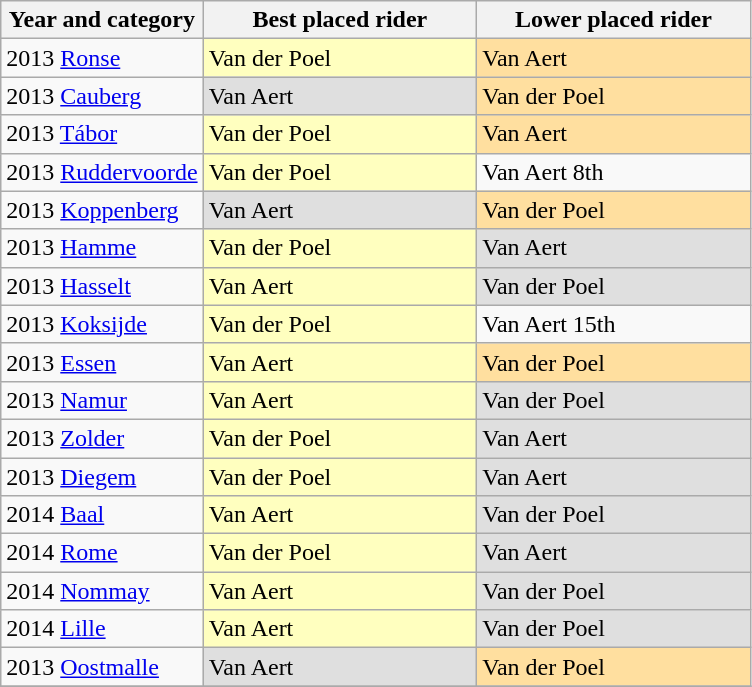<table class=wikitable>
<tr>
<th>Year and category</th>
<th width=175>Best placed rider</th>
<th width=175>Lower placed rider</th>
</tr>
<tr>
<td>2013 <a href='#'>Ronse</a></td>
<td bgcolor="ffffbf"> Van der Poel</td>
<td bgcolor="ffdf9f"> Van Aert</td>
</tr>
<tr>
<td>2013 <a href='#'>Cauberg</a></td>
<td bgcolor="dfdfdf"> Van Aert</td>
<td bgcolor="ffdf9f"> Van der Poel</td>
</tr>
<tr>
<td>2013 <a href='#'>Tábor</a></td>
<td bgcolor="ffffbf"> Van der Poel</td>
<td bgcolor="ffdf9f"> Van Aert</td>
</tr>
<tr>
<td>2013 <a href='#'>Ruddervoorde</a></td>
<td bgcolor="ffffbf"> Van der Poel</td>
<td> Van Aert 8th</td>
</tr>
<tr>
<td>2013 <a href='#'>Koppenberg</a></td>
<td bgcolor="dfdfdf"> Van Aert</td>
<td bgcolor="ffdf9f"> Van der Poel</td>
</tr>
<tr>
<td>2013 <a href='#'>Hamme</a></td>
<td bgcolor="ffffbf"> Van der Poel</td>
<td bgcolor="dfdfdf"> Van Aert</td>
</tr>
<tr>
<td>2013 <a href='#'>Hasselt</a></td>
<td bgcolor="ffffbf"> Van Aert</td>
<td bgcolor="dfdfdf"> Van der Poel</td>
</tr>
<tr>
<td>2013 <a href='#'>Koksijde</a></td>
<td bgcolor="ffffbf"> Van der Poel</td>
<td> Van Aert 15th</td>
</tr>
<tr>
<td>2013 <a href='#'>Essen</a></td>
<td bgcolor="ffffbf"> Van Aert</td>
<td bgcolor="ffdf9f"> Van der Poel</td>
</tr>
<tr>
<td>2013 <a href='#'>Namur</a></td>
<td bgcolor="ffffbf"> Van Aert</td>
<td bgcolor="dfdfdf"> Van der Poel</td>
</tr>
<tr>
<td>2013 <a href='#'>Zolder</a></td>
<td bgcolor="ffffbf"> Van der Poel</td>
<td bgcolor="dfdfdf"> Van Aert</td>
</tr>
<tr>
<td>2013 <a href='#'>Diegem</a></td>
<td bgcolor="ffffbf"> Van der Poel</td>
<td bgcolor="dfdfdf"> Van Aert</td>
</tr>
<tr>
<td>2014 <a href='#'>Baal</a></td>
<td bgcolor="ffffbf"> Van Aert</td>
<td bgcolor="dfdfdf"> Van der Poel</td>
</tr>
<tr>
<td>2014 <a href='#'>Rome</a></td>
<td bgcolor="ffffbf"> Van der Poel</td>
<td bgcolor="dfdfdf"> Van Aert</td>
</tr>
<tr>
<td>2014 <a href='#'>Nommay</a></td>
<td bgcolor="ffffbf"> Van Aert</td>
<td bgcolor="dfdfdf"> Van der Poel</td>
</tr>
<tr>
<td>2014 <a href='#'>Lille</a></td>
<td bgcolor="ffffbf"> Van Aert</td>
<td bgcolor="dfdfdf"> Van der Poel</td>
</tr>
<tr>
<td>2013 <a href='#'>Oostmalle</a></td>
<td bgcolor="dfdfdf"> Van Aert</td>
<td bgcolor="ffdf9f"> Van der Poel</td>
</tr>
<tr>
</tr>
</table>
